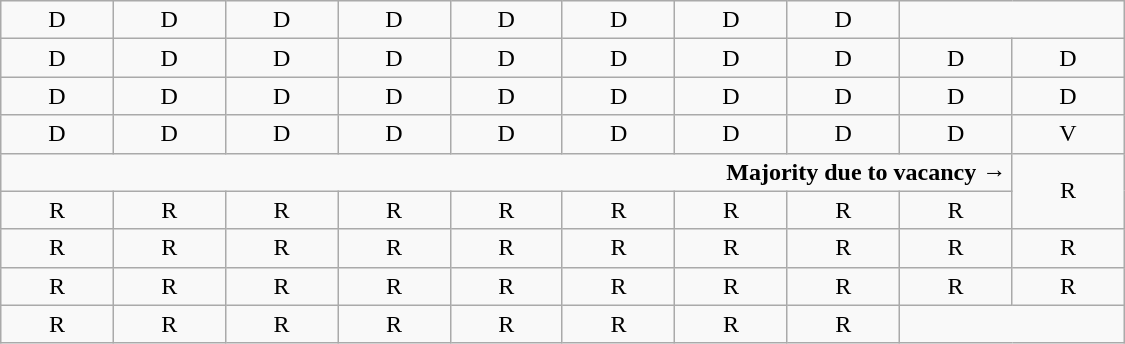<table class="wikitable" style="text-align:center" width=750px>
<tr>
<td>D</td>
<td>D</td>
<td>D</td>
<td>D</td>
<td>D</td>
<td>D</td>
<td>D</td>
<td>D</td>
<td colspan=2> </td>
</tr>
<tr>
<td width=50px >D</td>
<td width=50px >D</td>
<td width=50px >D</td>
<td width=50px >D</td>
<td width=50px >D</td>
<td width=50px >D</td>
<td width=50px >D</td>
<td width=50px >D</td>
<td width=50px >D</td>
<td width=50px >D</td>
</tr>
<tr>
<td>D<br></td>
<td>D<br></td>
<td>D<br></td>
<td>D<br></td>
<td>D</td>
<td>D</td>
<td>D</td>
<td>D</td>
<td>D</td>
<td>D</td>
</tr>
<tr>
<td>D<br></td>
<td>D<br></td>
<td>D<br></td>
<td>D<br></td>
<td>D<br></td>
<td>D<br></td>
<td>D<br></td>
<td>D<br></td>
<td>D<br></td>
<td>V<br></td>
</tr>
<tr>
<td colspan=9 align=right><strong>Majority due to vacancy →</strong></td>
<td rowspan=2 >R<br></td>
</tr>
<tr>
<td>R<br></td>
<td>R<br></td>
<td>R<br></td>
<td>R<br></td>
<td>R<br></td>
<td>R<br></td>
<td>R<br></td>
<td>R<br></td>
<td>R<br></td>
</tr>
<tr>
<td>R<br></td>
<td>R<br></td>
<td>R</td>
<td>R</td>
<td>R</td>
<td>R</td>
<td>R</td>
<td>R</td>
<td>R</td>
<td>R</td>
</tr>
<tr>
<td>R</td>
<td>R</td>
<td>R</td>
<td>R</td>
<td>R</td>
<td>R</td>
<td>R</td>
<td>R</td>
<td>R</td>
<td>R</td>
</tr>
<tr>
<td>R</td>
<td>R</td>
<td>R</td>
<td>R</td>
<td>R</td>
<td>R</td>
<td>R</td>
<td>R</td>
<td colspan=2> </td>
</tr>
</table>
